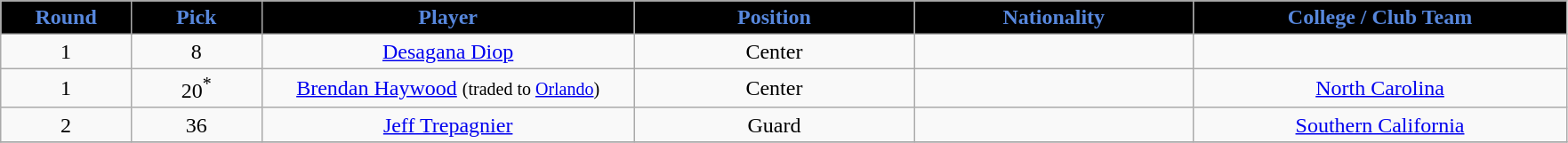<table class="wikitable sortable sortable">
<tr>
<th style="background:#000000;color:#5787DC;" width="7%">Round</th>
<th style="background:#000000;color:#5787DC;" width="7%">Pick</th>
<th style="background:#000000;color:#5787DC;" width="20%">Player</th>
<th style="background:#000000;color:#5787DC;" width="15%">Position</th>
<th style="background:#000000;color:#5787DC;" width="15%">Nationality</th>
<th style="background:#000000;color:#5787DC;" width="20%">College / Club Team</th>
</tr>
<tr align="center">
<td>1</td>
<td>8</td>
<td><a href='#'>Desagana Diop</a></td>
<td>Center</td>
<td></td>
<td></td>
</tr>
<tr align="center">
<td>1</td>
<td>20<sup>*</sup></td>
<td><a href='#'>Brendan Haywood</a> <small>(traded to <a href='#'>Orlando</a>)</small></td>
<td>Center</td>
<td></td>
<td><a href='#'>North Carolina</a></td>
</tr>
<tr align="center">
<td>2</td>
<td>36</td>
<td><a href='#'>Jeff Trepagnier</a></td>
<td>Guard</td>
<td></td>
<td><a href='#'>Southern California</a></td>
</tr>
<tr>
</tr>
</table>
